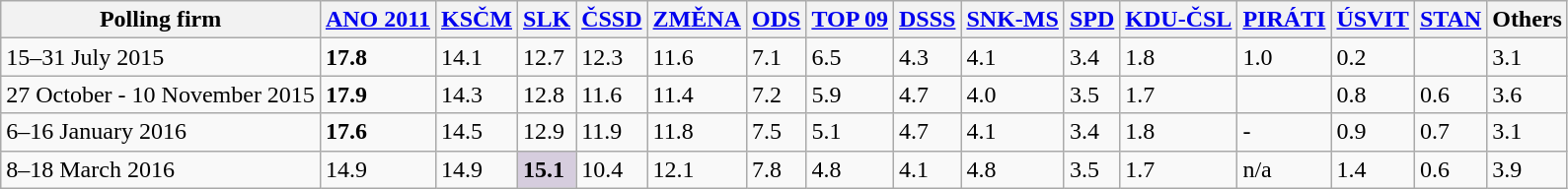<table class="wikitable">
<tr>
<th>Polling firm</th>
<th><a href='#'>ANO 2011</a></th>
<th><a href='#'>KSČM</a></th>
<th><a href='#'>SLK</a></th>
<th><a href='#'>ČSSD</a></th>
<th><a href='#'>ZMĚNA</a></th>
<th><a href='#'>ODS</a></th>
<th><a href='#'>TOP 09</a></th>
<th><a href='#'>DSSS</a></th>
<th><a href='#'>SNK-MS</a></th>
<th><a href='#'>SPD</a></th>
<th><a href='#'>KDU-ČSL</a></th>
<th><a href='#'>PIRÁTI</a></th>
<th><a href='#'>ÚSVIT</a></th>
<th><a href='#'>STAN</a></th>
<th>Others</th>
</tr>
<tr>
<td> 15–31 July 2015</td>
<td><strong>17.8</strong></td>
<td>14.1</td>
<td>12.7</td>
<td>12.3</td>
<td>11.6</td>
<td>7.1</td>
<td>6.5</td>
<td>4.3</td>
<td>4.1</td>
<td>3.4</td>
<td>1.8</td>
<td>1.0</td>
<td>0.2</td>
<td></td>
<td>3.1</td>
</tr>
<tr>
<td> 27  October - 10 November 2015</td>
<td><strong>17.9</strong></td>
<td>14.3</td>
<td>12.8</td>
<td>11.6</td>
<td>11.4</td>
<td>7.2</td>
<td>5.9</td>
<td>4.7</td>
<td>4.0</td>
<td>3.5</td>
<td>1.7</td>
<td></td>
<td>0.8</td>
<td>0.6</td>
<td>3.6</td>
</tr>
<tr>
<td> 6–16 January 2016</td>
<td><strong>17.6</strong></td>
<td>14.5</td>
<td>12.9</td>
<td>11.9</td>
<td>11.8</td>
<td>7.5</td>
<td>5.1</td>
<td>4.7</td>
<td>4.1</td>
<td>3.4</td>
<td>1.8</td>
<td>-</td>
<td>0.9</td>
<td>0.7</td>
<td>3.1</td>
</tr>
<tr>
<td> 8–18 March 2016</td>
<td>14.9</td>
<td>14.9</td>
<td style="background:#D6CDDE"><strong>15.1</strong></td>
<td>10.4</td>
<td>12.1</td>
<td>7.8</td>
<td>4.8</td>
<td>4.1</td>
<td>4.8</td>
<td>3.5</td>
<td>1.7</td>
<td>n/a</td>
<td>1.4</td>
<td>0.6</td>
<td>3.9</td>
</tr>
</table>
